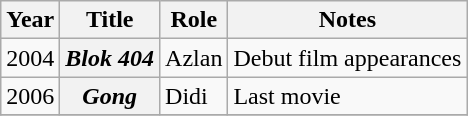<table class="wikitable">
<tr>
<th>Year</th>
<th>Title</th>
<th>Role</th>
<th>Notes</th>
</tr>
<tr>
<td>2004</td>
<th><em>Blok 404</em></th>
<td>Azlan</td>
<td>Debut film appearances</td>
</tr>
<tr>
<td>2006</td>
<th><em>Gong</em></th>
<td>Didi</td>
<td>Last movie</td>
</tr>
<tr>
</tr>
</table>
